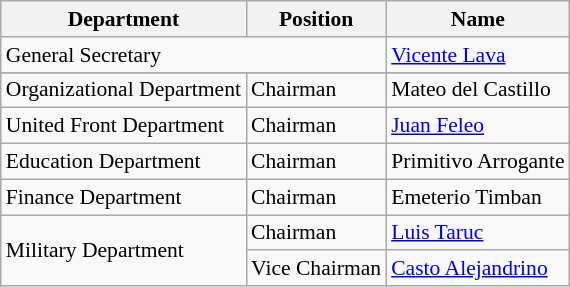<table class=wikitable style="font-size:90%;">
<tr>
<th>Department</th>
<th>Position</th>
<th>Name</th>
</tr>
<tr>
<td colspan=2>General Secretary</td>
<td><a href='#'>Vicente Lava</a></td>
</tr>
<tr>
</tr>
<tr>
<td>Organizational Department</td>
<td>Chairman</td>
<td>Mateo del Castillo</td>
</tr>
<tr>
<td>United Front Department</td>
<td>Chairman</td>
<td><a href='#'>Juan Feleo</a></td>
</tr>
<tr>
<td>Education Department</td>
<td>Chairman</td>
<td>Primitivo Arrogante</td>
</tr>
<tr>
<td>Finance Department</td>
<td>Chairman</td>
<td>Emeterio Timban</td>
</tr>
<tr>
<td rowspan=2>Military Department</td>
<td>Chairman</td>
<td><a href='#'>Luis Taruc</a></td>
</tr>
<tr>
<td>Vice Chairman</td>
<td><a href='#'>Casto Alejandrino</a></td>
</tr>
</table>
